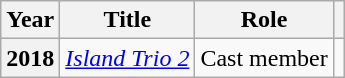<table class="wikitable plainrowheaders">
<tr>
<th scope="col">Year</th>
<th scope="col">Title</th>
<th scope="col">Role</th>
<th scope="col" class="unsortable"></th>
</tr>
<tr>
<th scope="row">2018</th>
<td><em><a href='#'>Island Trio 2</a></em></td>
<td>Cast member</td>
<td style="text-align:center"></td>
</tr>
</table>
